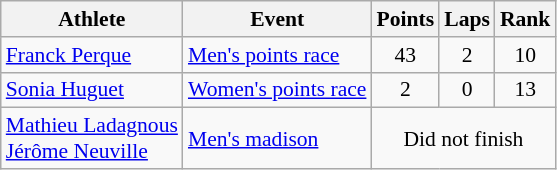<table class=wikitable style="font-size:90%">
<tr>
<th>Athlete</th>
<th>Event</th>
<th>Points</th>
<th>Laps</th>
<th>Rank</th>
</tr>
<tr align=center>
<td align=left><a href='#'>Franck Perque</a></td>
<td align=left><a href='#'>Men's points race</a></td>
<td>43</td>
<td>2</td>
<td>10</td>
</tr>
<tr align=center>
<td align=left><a href='#'>Sonia Huguet</a></td>
<td align=left><a href='#'>Women's points race</a></td>
<td>2</td>
<td>0</td>
<td>13</td>
</tr>
<tr align=center>
<td align=left><a href='#'>Mathieu Ladagnous</a><br><a href='#'>Jérôme Neuville</a></td>
<td align=left><a href='#'>Men's madison</a></td>
<td colspan=3>Did not finish</td>
</tr>
</table>
